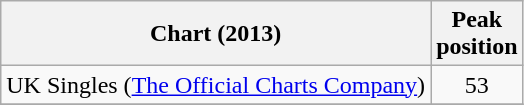<table class="wikitable sortable plainrowheaders">
<tr>
<th>Chart (2013)</th>
<th>Peak<br>position</th>
</tr>
<tr>
<td>UK Singles (<a href='#'>The Official Charts Company</a>)</td>
<td style="text-align:center;">53</td>
</tr>
<tr>
</tr>
</table>
